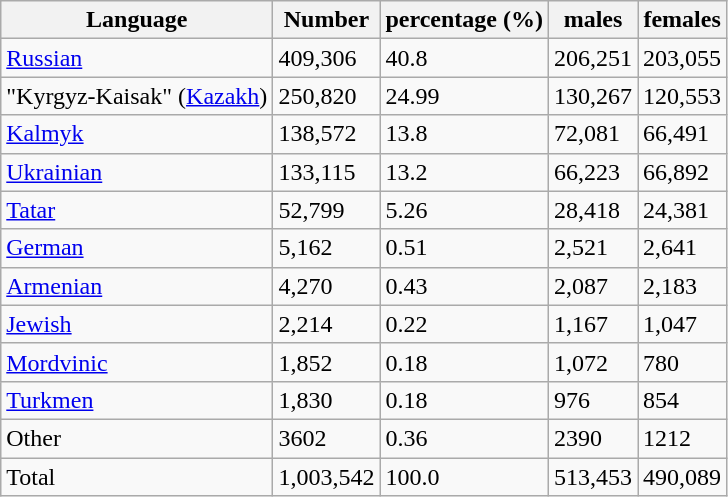<table align="center" class="wikitable plainlinks TablePager">
<tr>
<th>Language</th>
<th>Number</th>
<th>percentage (%)</th>
<th>males</th>
<th>females</th>
</tr>
<tr ---->
<td><a href='#'>Russian</a></td>
<td>409,306</td>
<td>40.8</td>
<td>206,251</td>
<td>203,055</td>
</tr>
<tr ---->
<td>"Kyrgyz-Kaisak" (<a href='#'>Kazakh</a>)</td>
<td>250,820</td>
<td>24.99</td>
<td>130,267</td>
<td>120,553</td>
</tr>
<tr ---->
<td><a href='#'>Kalmyk</a></td>
<td>138,572</td>
<td>13.8</td>
<td>72,081</td>
<td>66,491</td>
</tr>
<tr ---->
<td><a href='#'>Ukrainian</a></td>
<td>133,115</td>
<td>13.2</td>
<td>66,223</td>
<td>66,892</td>
</tr>
<tr ---->
<td><a href='#'>Tatar</a></td>
<td>52,799</td>
<td>5.26</td>
<td>28,418</td>
<td>24,381</td>
</tr>
<tr ---->
<td><a href='#'>German</a></td>
<td>5,162</td>
<td>0.51</td>
<td>2,521</td>
<td>2,641</td>
</tr>
<tr ---->
<td><a href='#'>Armenian</a></td>
<td>4,270</td>
<td>0.43</td>
<td>2,087</td>
<td>2,183</td>
</tr>
<tr ---->
<td><a href='#'>Jewish</a></td>
<td>2,214</td>
<td>0.22</td>
<td>1,167</td>
<td>1,047</td>
</tr>
<tr ---->
<td><a href='#'>Mordvinic</a></td>
<td>1,852</td>
<td>0.18</td>
<td>1,072</td>
<td>780</td>
</tr>
<tr ---->
<td><a href='#'>Turkmen</a></td>
<td>1,830</td>
<td>0.18</td>
<td>976</td>
<td>854</td>
</tr>
<tr ---->
<td>Other</td>
<td>3602</td>
<td>0.36</td>
<td>2390</td>
<td>1212</td>
</tr>
<tr ---->
<td>Total</td>
<td>1,003,542</td>
<td>100.0</td>
<td>513,453</td>
<td>490,089</td>
</tr>
</table>
